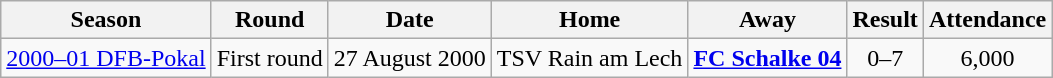<table class="wikitable">
<tr>
<th>Season</th>
<th>Round</th>
<th>Date</th>
<th>Home</th>
<th>Away</th>
<th>Result</th>
<th>Attendance</th>
</tr>
<tr align="center">
<td><a href='#'>2000–01 DFB-Pokal</a></td>
<td>First round</td>
<td>27 August 2000</td>
<td>TSV Rain am Lech</td>
<td><strong><a href='#'>FC Schalke 04</a></strong></td>
<td>0–7</td>
<td>6,000</td>
</tr>
</table>
